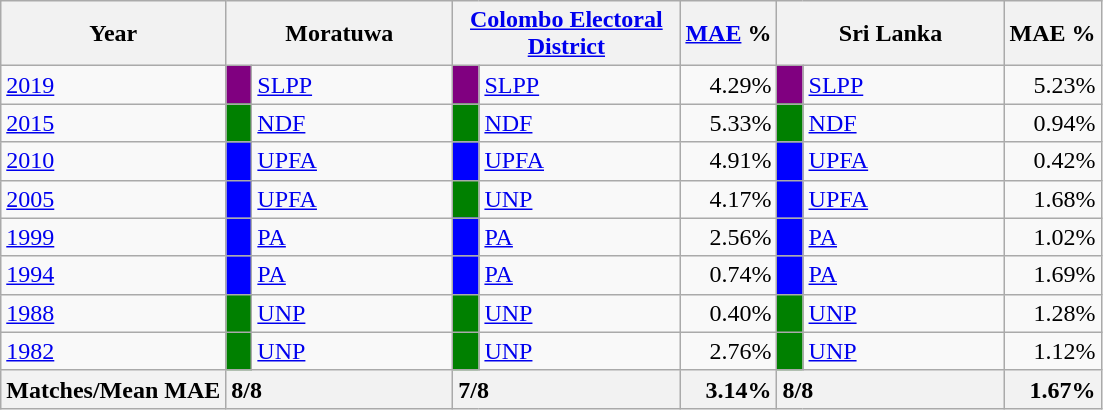<table class="wikitable">
<tr>
<th>Year</th>
<th colspan="2" width="144px">Moratuwa</th>
<th colspan="2" width="144px"><a href='#'>Colombo Electoral District</a></th>
<th><a href='#'>MAE</a> %</th>
<th colspan="2" width="144px">Sri Lanka</th>
<th>MAE %</th>
</tr>
<tr>
<td><a href='#'>2019</a></td>
<td style="background-color:purple;" width="10px"></td>
<td style="text-align:left;"><a href='#'>SLPP</a></td>
<td style="background-color:purple;" width="10px"></td>
<td style="text-align:left;"><a href='#'>SLPP</a></td>
<td style="text-align:right;">4.29%</td>
<td style="background-color:purple;" width="10px"></td>
<td style="text-align:left;"><a href='#'>SLPP</a></td>
<td style="text-align:right;">5.23%</td>
</tr>
<tr>
<td><a href='#'>2015</a></td>
<td style="background-color:green;" width="10px"></td>
<td style="text-align:left;"><a href='#'>NDF</a></td>
<td style="background-color:green;" width="10px"></td>
<td style="text-align:left;"><a href='#'>NDF</a></td>
<td style="text-align:right;">5.33%</td>
<td style="background-color:green;" width="10px"></td>
<td style="text-align:left;"><a href='#'>NDF</a></td>
<td style="text-align:right;">0.94%</td>
</tr>
<tr>
<td><a href='#'>2010</a></td>
<td style="background-color:blue;" width="10px"></td>
<td style="text-align:left;"><a href='#'>UPFA</a></td>
<td style="background-color:blue;" width="10px"></td>
<td style="text-align:left;"><a href='#'>UPFA</a></td>
<td style="text-align:right;">4.91%</td>
<td style="background-color:blue;" width="10px"></td>
<td style="text-align:left;"><a href='#'>UPFA</a></td>
<td style="text-align:right;">0.42%</td>
</tr>
<tr>
<td><a href='#'>2005</a></td>
<td style="background-color:blue;" width="10px"></td>
<td style="text-align:left;"><a href='#'>UPFA</a></td>
<td style="background-color:green;" width="10px"></td>
<td style="text-align:left;"><a href='#'>UNP</a></td>
<td style="text-align:right;">4.17%</td>
<td style="background-color:blue;" width="10px"></td>
<td style="text-align:left;"><a href='#'>UPFA</a></td>
<td style="text-align:right;">1.68%</td>
</tr>
<tr>
<td><a href='#'>1999</a></td>
<td style="background-color:blue;" width="10px"></td>
<td style="text-align:left;"><a href='#'>PA</a></td>
<td style="background-color:blue;" width="10px"></td>
<td style="text-align:left;"><a href='#'>PA</a></td>
<td style="text-align:right;">2.56%</td>
<td style="background-color:blue;" width="10px"></td>
<td style="text-align:left;"><a href='#'>PA</a></td>
<td style="text-align:right;">1.02%</td>
</tr>
<tr>
<td><a href='#'>1994</a></td>
<td style="background-color:blue;" width="10px"></td>
<td style="text-align:left;"><a href='#'>PA</a></td>
<td style="background-color:blue;" width="10px"></td>
<td style="text-align:left;"><a href='#'>PA</a></td>
<td style="text-align:right;">0.74%</td>
<td style="background-color:blue;" width="10px"></td>
<td style="text-align:left;"><a href='#'>PA</a></td>
<td style="text-align:right;">1.69%</td>
</tr>
<tr>
<td><a href='#'>1988</a></td>
<td style="background-color:green;" width="10px"></td>
<td style="text-align:left;"><a href='#'>UNP</a></td>
<td style="background-color:green;" width="10px"></td>
<td style="text-align:left;"><a href='#'>UNP</a></td>
<td style="text-align:right;">0.40%</td>
<td style="background-color:green;" width="10px"></td>
<td style="text-align:left;"><a href='#'>UNP</a></td>
<td style="text-align:right;">1.28%</td>
</tr>
<tr>
<td><a href='#'>1982</a></td>
<td style="background-color:green;" width="10px"></td>
<td style="text-align:left;"><a href='#'>UNP</a></td>
<td style="background-color:green;" width="10px"></td>
<td style="text-align:left;"><a href='#'>UNP</a></td>
<td style="text-align:right;">2.76%</td>
<td style="background-color:green;" width="10px"></td>
<td style="text-align:left;"><a href='#'>UNP</a></td>
<td style="text-align:right;">1.12%</td>
</tr>
<tr>
<th>Matches/Mean MAE</th>
<th style="text-align:left;"colspan="2" width="144px">8/8</th>
<th style="text-align:left;"colspan="2" width="144px">7/8</th>
<th style="text-align:right;">3.14%</th>
<th style="text-align:left;"colspan="2" width="144px">8/8</th>
<th style="text-align:right;">1.67%</th>
</tr>
</table>
